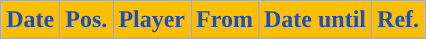<table class="wikitable plainrowheaders sortable">
<tr>
<th style="background:#ffbf00;color:#1C4EBD ">Date</th>
<th style="background:#ffbf00;color:#1C4EBD ">Pos.</th>
<th style="background:#ffbf00;color:#1C4EBD ">Player</th>
<th style="background:#ffbf00;color:#1C4EBD ">From</th>
<th style="background:#ffbf00;color:#1C4EBD ">Date until</th>
<th style="background:#ffbf00;color:#1C4EBD ">Ref.</th>
</tr>
</table>
